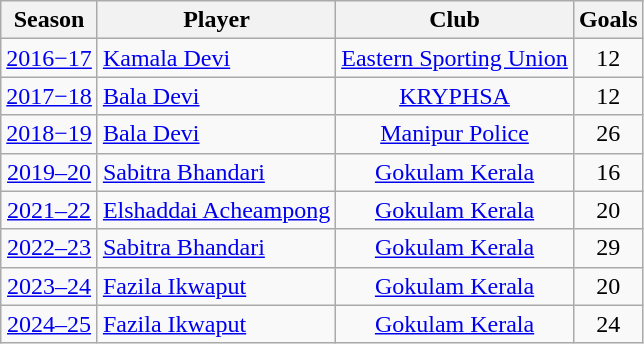<table class="wikitable" style="text-align:center">
<tr>
<th>Season</th>
<th>Player</th>
<th>Club</th>
<th>Goals</th>
</tr>
<tr>
<td><a href='#'>2016−17</a></td>
<td align="left"> <a href='#'>Kamala Devi</a></td>
<td><a href='#'>Eastern Sporting Union</a></td>
<td>12</td>
</tr>
<tr>
<td><a href='#'>2017−18</a></td>
<td align="left"> <a href='#'>Bala Devi</a></td>
<td><a href='#'>KRYPHSA</a></td>
<td>12</td>
</tr>
<tr>
<td><a href='#'>2018−19</a></td>
<td align="left"> <a href='#'>Bala Devi</a></td>
<td><a href='#'>Manipur Police</a></td>
<td>26</td>
</tr>
<tr>
<td><a href='#'>2019–20</a></td>
<td align="left"> <a href='#'>Sabitra Bhandari</a></td>
<td><a href='#'>Gokulam Kerala</a></td>
<td>16</td>
</tr>
<tr>
<td><a href='#'>2021–22</a></td>
<td align="left"> <a href='#'>Elshaddai Acheampong</a></td>
<td><a href='#'>Gokulam Kerala</a></td>
<td>20</td>
</tr>
<tr>
<td><a href='#'>2022–23</a></td>
<td align="left"> <a href='#'>Sabitra Bhandari</a></td>
<td><a href='#'>Gokulam Kerala</a></td>
<td>29</td>
</tr>
<tr>
<td><a href='#'>2023–24</a></td>
<td align="left"> <a href='#'>Fazila Ikwaput</a></td>
<td><a href='#'>Gokulam Kerala</a></td>
<td>20</td>
</tr>
<tr>
<td><a href='#'>2024–25</a></td>
<td align="left"> <a href='#'>Fazila Ikwaput</a></td>
<td><a href='#'>Gokulam Kerala</a></td>
<td>24</td>
</tr>
</table>
